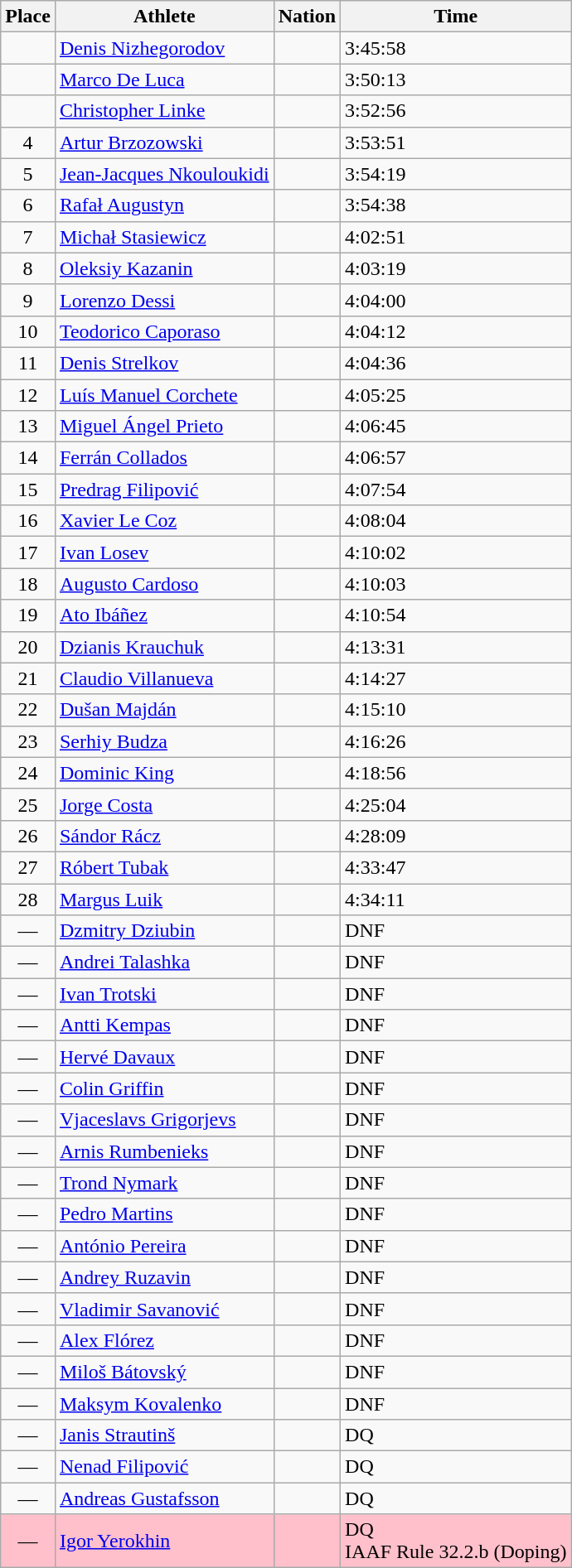<table class="wikitable sortable">
<tr>
<th>Place</th>
<th>Athlete</th>
<th>Nation</th>
<th>Time</th>
</tr>
<tr>
<td align=center></td>
<td><a href='#'>Denis Nizhegorodov</a></td>
<td></td>
<td>3:45:58</td>
</tr>
<tr>
<td align=center></td>
<td><a href='#'>Marco De Luca</a></td>
<td></td>
<td>3:50:13</td>
</tr>
<tr>
<td align=center></td>
<td><a href='#'>Christopher Linke</a></td>
<td></td>
<td>3:52:56</td>
</tr>
<tr>
<td align=center>4</td>
<td><a href='#'>Artur Brzozowski</a></td>
<td></td>
<td>3:53:51</td>
</tr>
<tr>
<td align=center>5</td>
<td><a href='#'>Jean-Jacques Nkouloukidi</a></td>
<td></td>
<td>3:54:19</td>
</tr>
<tr>
<td align=center>6</td>
<td><a href='#'>Rafał Augustyn</a></td>
<td></td>
<td>3:54:38</td>
</tr>
<tr>
<td align=center>7</td>
<td><a href='#'>Michał Stasiewicz</a></td>
<td></td>
<td>4:02:51</td>
</tr>
<tr>
<td align=center>8</td>
<td><a href='#'>Oleksiy Kazanin</a></td>
<td></td>
<td>4:03:19</td>
</tr>
<tr>
<td align=center>9</td>
<td><a href='#'>Lorenzo Dessi</a></td>
<td></td>
<td>4:04:00</td>
</tr>
<tr>
<td align=center>10</td>
<td><a href='#'>Teodorico Caporaso</a></td>
<td></td>
<td>4:04:12</td>
</tr>
<tr>
<td align=center>11</td>
<td><a href='#'>Denis Strelkov</a></td>
<td></td>
<td>4:04:36</td>
</tr>
<tr>
<td align=center>12</td>
<td><a href='#'>Luís Manuel Corchete</a></td>
<td></td>
<td>4:05:25</td>
</tr>
<tr>
<td align=center>13</td>
<td><a href='#'>Miguel Ángel Prieto</a></td>
<td></td>
<td>4:06:45</td>
</tr>
<tr>
<td align=center>14</td>
<td><a href='#'>Ferrán Collados</a></td>
<td></td>
<td>4:06:57</td>
</tr>
<tr>
<td align=center>15</td>
<td><a href='#'>Predrag Filipović</a></td>
<td></td>
<td>4:07:54</td>
</tr>
<tr>
<td align=center>16</td>
<td><a href='#'>Xavier Le Coz</a></td>
<td></td>
<td>4:08:04</td>
</tr>
<tr>
<td align=center>17</td>
<td><a href='#'>Ivan Losev</a></td>
<td></td>
<td>4:10:02</td>
</tr>
<tr>
<td align=center>18</td>
<td><a href='#'>Augusto Cardoso</a></td>
<td></td>
<td>4:10:03</td>
</tr>
<tr>
<td align=center>19</td>
<td><a href='#'>Ato Ibáñez</a></td>
<td></td>
<td>4:10:54</td>
</tr>
<tr>
<td align=center>20</td>
<td><a href='#'>Dzianis Krauchuk</a></td>
<td></td>
<td>4:13:31</td>
</tr>
<tr>
<td align=center>21</td>
<td><a href='#'>Claudio Villanueva</a></td>
<td></td>
<td>4:14:27</td>
</tr>
<tr>
<td align=center>22</td>
<td><a href='#'>Dušan Majdán</a></td>
<td></td>
<td>4:15:10</td>
</tr>
<tr>
<td align=center>23</td>
<td><a href='#'>Serhiy Budza</a></td>
<td></td>
<td>4:16:26</td>
</tr>
<tr>
<td align=center>24</td>
<td><a href='#'>Dominic King</a></td>
<td></td>
<td>4:18:56</td>
</tr>
<tr>
<td align=center>25</td>
<td><a href='#'>Jorge Costa</a></td>
<td></td>
<td>4:25:04</td>
</tr>
<tr>
<td align=center>26</td>
<td><a href='#'>Sándor Rácz</a></td>
<td></td>
<td>4:28:09</td>
</tr>
<tr>
<td align=center>27</td>
<td><a href='#'>Róbert Tubak</a></td>
<td></td>
<td>4:33:47</td>
</tr>
<tr>
<td align=center>28</td>
<td><a href='#'>Margus Luik</a></td>
<td></td>
<td>4:34:11</td>
</tr>
<tr>
<td align=center>—</td>
<td><a href='#'>Dzmitry Dziubin</a></td>
<td></td>
<td>DNF</td>
</tr>
<tr>
<td align=center>—</td>
<td><a href='#'>Andrei Talashka</a></td>
<td></td>
<td>DNF</td>
</tr>
<tr>
<td align=center>—</td>
<td><a href='#'>Ivan Trotski</a></td>
<td></td>
<td>DNF</td>
</tr>
<tr>
<td align=center>—</td>
<td><a href='#'>Antti Kempas</a></td>
<td></td>
<td>DNF</td>
</tr>
<tr>
<td align=center>—</td>
<td><a href='#'>Hervé Davaux</a></td>
<td></td>
<td>DNF</td>
</tr>
<tr>
<td align=center>—</td>
<td><a href='#'>Colin Griffin</a></td>
<td></td>
<td>DNF</td>
</tr>
<tr>
<td align=center>—</td>
<td><a href='#'>Vjaceslavs Grigorjevs</a></td>
<td></td>
<td>DNF</td>
</tr>
<tr>
<td align=center>—</td>
<td><a href='#'>Arnis Rumbenieks</a></td>
<td></td>
<td>DNF</td>
</tr>
<tr>
<td align=center>—</td>
<td><a href='#'>Trond Nymark</a></td>
<td></td>
<td>DNF</td>
</tr>
<tr>
<td align=center>—</td>
<td><a href='#'>Pedro Martins</a></td>
<td></td>
<td>DNF</td>
</tr>
<tr>
<td align=center>—</td>
<td><a href='#'>António Pereira</a></td>
<td></td>
<td>DNF</td>
</tr>
<tr>
<td align=center>—</td>
<td><a href='#'>Andrey Ruzavin</a></td>
<td></td>
<td>DNF</td>
</tr>
<tr>
<td align=center>—</td>
<td><a href='#'>Vladimir Savanović</a></td>
<td></td>
<td>DNF</td>
</tr>
<tr>
<td align=center>—</td>
<td><a href='#'>Alex Flórez</a></td>
<td></td>
<td>DNF</td>
</tr>
<tr>
<td align=center>—</td>
<td><a href='#'>Miloš Bátovský</a></td>
<td></td>
<td>DNF</td>
</tr>
<tr>
<td align=center>—</td>
<td><a href='#'>Maksym Kovalenko</a></td>
<td></td>
<td>DNF</td>
</tr>
<tr>
<td align=center>—</td>
<td><a href='#'>Janis Strautinš</a></td>
<td></td>
<td>DQ</td>
</tr>
<tr>
<td align=center>—</td>
<td><a href='#'>Nenad Filipović</a></td>
<td></td>
<td>DQ</td>
</tr>
<tr>
<td align=center>—</td>
<td><a href='#'>Andreas Gustafsson</a></td>
<td></td>
<td>DQ</td>
</tr>
<tr bgcolor=pink>
<td align=center>—</td>
<td><a href='#'>Igor Yerokhin</a></td>
<td></td>
<td>DQ<br>IAAF Rule 32.2.b (Doping)</td>
</tr>
</table>
